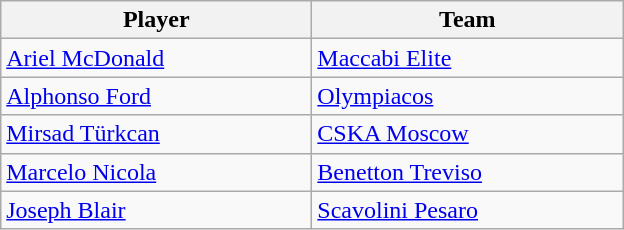<table class="wikitable" style="text-align: left">
<tr>
<th style="width:200px;">Player</th>
<th style="width:200px;">Team</th>
</tr>
<tr>
<td> <a href='#'>Ariel McDonald</a></td>
<td> <a href='#'>Maccabi Elite</a></td>
</tr>
<tr>
<td> <a href='#'>Alphonso Ford</a></td>
<td> <a href='#'>Olympiacos</a></td>
</tr>
<tr>
<td> <a href='#'>Mirsad Türkcan</a></td>
<td> <a href='#'>CSKA Moscow</a></td>
</tr>
<tr>
<td> <a href='#'>Marcelo Nicola</a></td>
<td> <a href='#'>Benetton Treviso</a></td>
</tr>
<tr>
<td> <a href='#'>Joseph Blair</a></td>
<td> <a href='#'>Scavolini Pesaro</a></td>
</tr>
</table>
